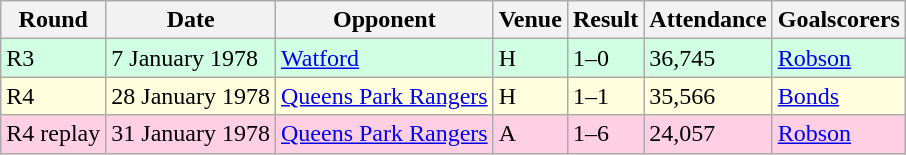<table class="wikitable">
<tr>
<th>Round</th>
<th>Date</th>
<th>Opponent</th>
<th>Venue</th>
<th>Result</th>
<th>Attendance</th>
<th>Goalscorers</th>
</tr>
<tr style="background-color: #d0ffe3;">
<td>R3</td>
<td>7 January 1978</td>
<td><a href='#'>Watford</a></td>
<td>H</td>
<td>1–0</td>
<td>36,745</td>
<td><a href='#'>Robson</a></td>
</tr>
<tr style="background-color: #ffffdd;">
<td>R4</td>
<td>28 January 1978</td>
<td><a href='#'>Queens Park Rangers</a></td>
<td>H</td>
<td>1–1</td>
<td>35,566</td>
<td><a href='#'>Bonds</a></td>
</tr>
<tr style="background-color: #ffd0e3;">
<td>R4 replay</td>
<td>31 January 1978</td>
<td><a href='#'>Queens Park Rangers</a></td>
<td>A</td>
<td>1–6</td>
<td>24,057</td>
<td><a href='#'>Robson</a></td>
</tr>
</table>
